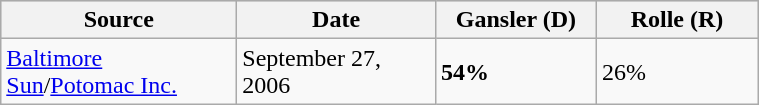<table class="wikitable">
<tr style="background:lightgrey;">
<th style="width:150px;">Source</th>
<th style="width:125px;">Date</th>
<th style="width:100px;">Gansler (D)</th>
<th style="width:100px;">Rolle (R)</th>
</tr>
<tr>
<td><a href='#'>Baltimore Sun</a>/<a href='#'>Potomac Inc.</a></td>
<td>September 27, 2006</td>
<td><strong>54%</strong></td>
<td>26%</td>
</tr>
</table>
